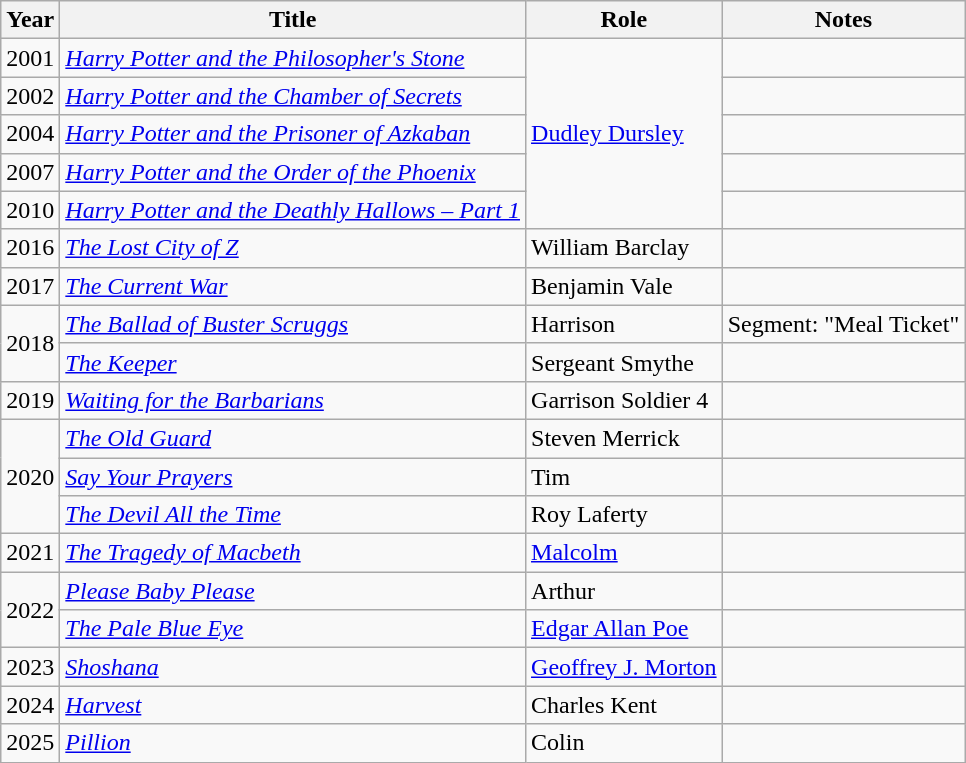<table class="wikitable sortable">
<tr>
<th>Year</th>
<th>Title</th>
<th>Role</th>
<th class="unsortable">Notes</th>
</tr>
<tr>
<td>2001</td>
<td><em><a href='#'>Harry Potter and the Philosopher's Stone</a></em></td>
<td rowspan="5"><a href='#'>Dudley Dursley</a></td>
<td></td>
</tr>
<tr>
<td>2002</td>
<td><em><a href='#'>Harry Potter and the Chamber of Secrets</a></em></td>
<td></td>
</tr>
<tr>
<td>2004</td>
<td><em><a href='#'>Harry Potter and the Prisoner of Azkaban</a></em></td>
<td></td>
</tr>
<tr>
<td>2007</td>
<td><em><a href='#'>Harry Potter and the Order of the Phoenix</a></em></td>
<td></td>
</tr>
<tr>
<td>2010</td>
<td><em><a href='#'>Harry Potter and the Deathly Hallows – Part 1</a></em></td>
<td></td>
</tr>
<tr>
<td>2016</td>
<td><em><a href='#'>The Lost City of Z</a></em></td>
<td>William Barclay</td>
<td></td>
</tr>
<tr>
<td>2017</td>
<td><em><a href='#'>The Current War</a></em></td>
<td>Benjamin Vale</td>
<td></td>
</tr>
<tr>
<td rowspan="2">2018</td>
<td><em><a href='#'>The Ballad of Buster Scruggs</a></em></td>
<td>Harrison</td>
<td>Segment: "Meal Ticket"</td>
</tr>
<tr>
<td><em><a href='#'>The Keeper</a></em></td>
<td>Sergeant Smythe</td>
<td></td>
</tr>
<tr>
<td>2019</td>
<td><em><a href='#'>Waiting for the Barbarians</a></em></td>
<td>Garrison Soldier 4</td>
<td></td>
</tr>
<tr>
<td rowspan="3">2020</td>
<td><em><a href='#'>The Old Guard</a></em></td>
<td>Steven Merrick</td>
<td></td>
</tr>
<tr>
<td><em><a href='#'>Say Your Prayers</a></em></td>
<td>Tim</td>
<td></td>
</tr>
<tr>
<td><em><a href='#'>The Devil All the Time</a></em></td>
<td>Roy Laferty</td>
<td></td>
</tr>
<tr>
<td>2021</td>
<td><em><a href='#'>The Tragedy of Macbeth</a></em></td>
<td><a href='#'>Malcolm</a></td>
<td></td>
</tr>
<tr>
<td rowspan="2">2022</td>
<td><em><a href='#'>Please Baby Please</a></em></td>
<td>Arthur</td>
<td></td>
</tr>
<tr>
<td><em><a href='#'>The Pale Blue Eye</a></em></td>
<td><a href='#'>Edgar Allan Poe</a></td>
<td></td>
</tr>
<tr>
<td>2023</td>
<td><em><a href='#'>Shoshana</a></em></td>
<td><a href='#'>Geoffrey J. Morton</a></td>
<td></td>
</tr>
<tr>
<td>2024</td>
<td><em><a href='#'>Harvest</a></em></td>
<td>Charles Kent</td>
<td></td>
</tr>
<tr>
<td>2025</td>
<td><em><a href='#'>Pillion</a></em></td>
<td>Colin</td>
<td></td>
</tr>
</table>
